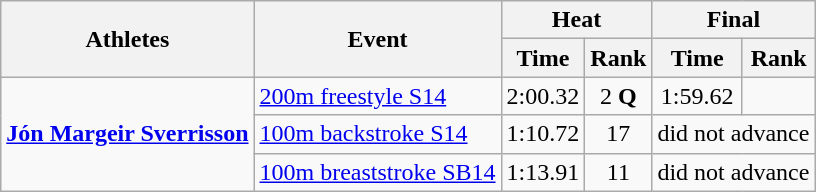<table class=wikitable>
<tr>
<th rowspan="2">Athletes</th>
<th rowspan="2">Event</th>
<th colspan="2">Heat</th>
<th colspan="2">Final</th>
</tr>
<tr>
<th>Time</th>
<th>Rank</th>
<th>Time</th>
<th>Rank</th>
</tr>
<tr align=center>
<td align=left rowspan=3><strong><a href='#'>Jón Margeir Sverrisson</a></strong></td>
<td align=left><a href='#'>200m freestyle S14</a></td>
<td>2:00.32</td>
<td>2 <strong>Q</strong></td>
<td>1:59.62</td>
<td></td>
</tr>
<tr align=center>
<td align=left><a href='#'>100m backstroke S14</a></td>
<td>1:10.72</td>
<td>17</td>
<td colspan=2>did not advance</td>
</tr>
<tr align=center>
<td align=left><a href='#'>100m breaststroke SB14</a></td>
<td>1:13.91</td>
<td>11</td>
<td colspan=2>did not advance</td>
</tr>
</table>
